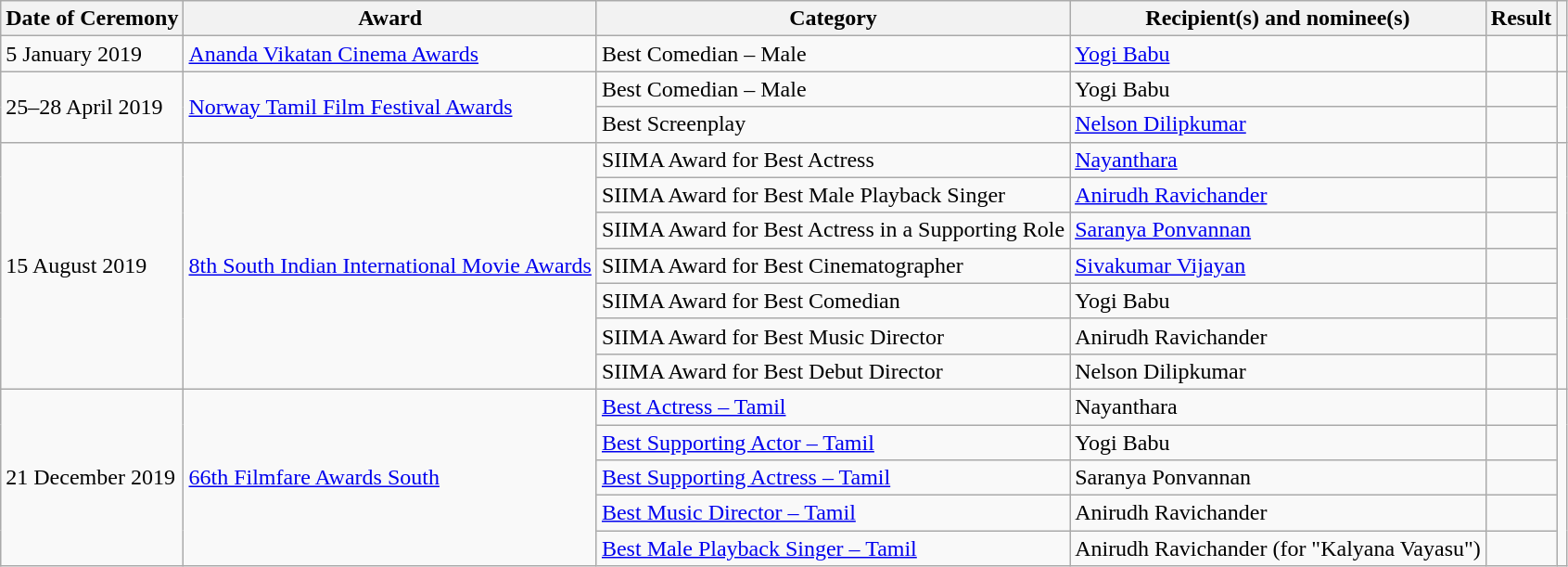<table class="wikitable unsortable">
<tr>
<th>Date of Ceremony</th>
<th>Award</th>
<th>Category</th>
<th>Recipient(s) and nominee(s)</th>
<th>Result</th>
<th></th>
</tr>
<tr>
<td rowspan="1">5 January 2019</td>
<td rowspan="1"><a href='#'>Ananda Vikatan Cinema Awards</a></td>
<td>Best Comedian – Male</td>
<td><a href='#'>Yogi Babu</a></td>
<td></td>
<td style="text-align: center;"></td>
</tr>
<tr>
<td rowspan="2">25–28 April 2019</td>
<td rowspan="2"><a href='#'>Norway Tamil Film Festival Awards</a></td>
<td>Best Comedian – Male</td>
<td>Yogi Babu</td>
<td></td>
<td rowspan="2" style="text-align: center;"></td>
</tr>
<tr>
<td>Best Screenplay</td>
<td><a href='#'>Nelson Dilipkumar</a></td>
<td></td>
</tr>
<tr>
<td rowspan="7">15 August 2019</td>
<td rowspan="7"><a href='#'>8th South Indian International Movie Awards</a></td>
<td>SIIMA Award for Best Actress</td>
<td><a href='#'>Nayanthara</a></td>
<td></td>
<td rowspan="7" style="text-align: center;"><br></td>
</tr>
<tr>
<td>SIIMA Award for Best Male Playback Singer</td>
<td><a href='#'>Anirudh Ravichander</a></td>
<td></td>
</tr>
<tr>
<td>SIIMA Award for Best Actress in a Supporting Role</td>
<td><a href='#'>Saranya Ponvannan</a></td>
<td></td>
</tr>
<tr>
<td>SIIMA Award for Best Cinematographer</td>
<td><a href='#'>Sivakumar Vijayan</a></td>
<td></td>
</tr>
<tr>
<td>SIIMA Award for Best Comedian</td>
<td>Yogi Babu</td>
<td></td>
</tr>
<tr>
<td>SIIMA Award for Best Music Director</td>
<td>Anirudh Ravichander</td>
<td></td>
</tr>
<tr>
<td>SIIMA Award for Best Debut Director</td>
<td>Nelson Dilipkumar</td>
<td></td>
</tr>
<tr>
<td rowspan="5">21 December 2019</td>
<td rowspan="5"><a href='#'>66th Filmfare Awards South</a></td>
<td><a href='#'>Best Actress – Tamil</a></td>
<td>Nayanthara</td>
<td></td>
<td rowspan="5" style="text-align: center;"><br></td>
</tr>
<tr>
<td><a href='#'>Best Supporting Actor – Tamil</a></td>
<td>Yogi Babu</td>
<td></td>
</tr>
<tr>
<td><a href='#'>Best Supporting Actress – Tamil</a></td>
<td>Saranya Ponvannan</td>
<td></td>
</tr>
<tr>
<td><a href='#'>Best Music Director – Tamil</a></td>
<td>Anirudh Ravichander</td>
<td></td>
</tr>
<tr>
<td><a href='#'>Best Male Playback Singer – Tamil</a></td>
<td>Anirudh Ravichander (for "Kalyana Vayasu")</td>
<td></td>
</tr>
</table>
